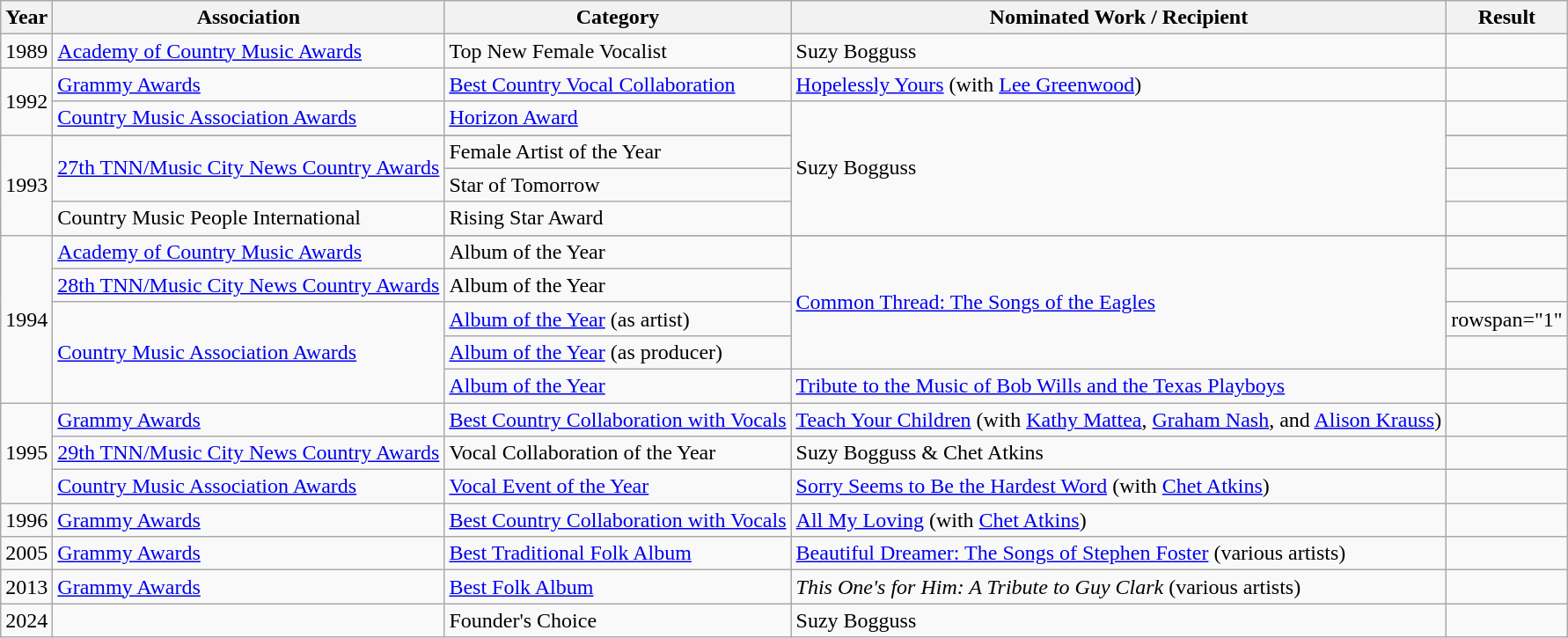<table class="wikitable">
<tr>
<th>Year</th>
<th>Association</th>
<th>Category</th>
<th>Nominated Work / Recipient</th>
<th>Result</th>
</tr>
<tr>
<td>1989</td>
<td><a href='#'>Academy of Country Music Awards</a></td>
<td>Top New Female Vocalist</td>
<td>Suzy Bogguss</td>
<td></td>
</tr>
<tr>
<td rowspan=2>1992</td>
<td><a href='#'>Grammy Awards</a></td>
<td><a href='#'>Best Country Vocal Collaboration</a></td>
<td><a href='#'>Hopelessly Yours</a> (with <a href='#'>Lee Greenwood</a>)</td>
<td></td>
</tr>
<tr>
<td rowspan="1"><a href='#'>Country Music Association Awards</a></td>
<td rowspan="1"><a href='#'>Horizon Award</a></td>
<td rowspan="5">Suzy Bogguss</td>
<td></td>
</tr>
<tr>
<td rowspan=4>1993</td>
</tr>
<tr>
<td rowspan=2><a href='#'>27th TNN/Music City News Country Awards</a></td>
<td>Female Artist of the Year</td>
<td></td>
</tr>
<tr>
<td rowspan=1>Star of Tomorrow</td>
<td></td>
</tr>
<tr>
<td rowspan=1>Country Music People International</td>
<td>Rising Star Award</td>
<td></td>
</tr>
<tr>
<td rowspan=6>1994</td>
</tr>
<tr>
<td rowspan="1"><a href='#'>Academy of Country Music Awards</a></td>
<td rowspan="1">Album of the Year</td>
<td rowspan="4"><a href='#'>Common Thread: The Songs of the Eagles</a></td>
<td></td>
</tr>
<tr>
<td rowspan="1"><a href='#'>28th TNN/Music City News Country Awards</a></td>
<td rowspan="1">Album of the Year</td>
<td></td>
</tr>
<tr>
<td rowspan="3"><a href='#'>Country Music Association Awards</a></td>
<td rowspan="1"><a href='#'>Album of the Year</a> (as artist)</td>
<td>rowspan="1"</td>
</tr>
<tr>
<td rowspan="1"><a href='#'>Album of the Year</a> (as producer)</td>
<td></td>
</tr>
<tr>
<td rowspan="1"><a href='#'>Album of the Year</a></td>
<td rowspan="1"><a href='#'>Tribute to the Music of Bob Wills and the Texas Playboys</a></td>
<td></td>
</tr>
<tr>
<td rowspan=3>1995</td>
<td><a href='#'>Grammy Awards</a></td>
<td><a href='#'>Best Country Collaboration with Vocals</a></td>
<td><a href='#'>Teach Your Children</a> (with <a href='#'>Kathy Mattea</a>, <a href='#'>Graham Nash</a>, and <a href='#'>Alison Krauss</a>)</td>
<td></td>
</tr>
<tr>
<td rowspan=1><a href='#'>29th TNN/Music City News Country Awards</a></td>
<td>Vocal Collaboration of the Year</td>
<td>Suzy Bogguss & Chet Atkins</td>
<td></td>
</tr>
<tr>
<td rowspan="1"><a href='#'>Country Music Association Awards</a></td>
<td rowspan="1"><a href='#'>Vocal Event of the Year</a></td>
<td rowspan="1"><a href='#'>Sorry Seems to Be the Hardest Word</a> (with <a href='#'>Chet Atkins</a>)</td>
<td></td>
</tr>
<tr>
<td rowspan=1>1996</td>
<td><a href='#'>Grammy Awards</a></td>
<td><a href='#'>Best Country Collaboration with Vocals</a></td>
<td><a href='#'>All My Loving</a> (with <a href='#'>Chet Atkins</a>)</td>
<td></td>
</tr>
<tr>
<td rowspan=1>2005</td>
<td><a href='#'>Grammy Awards</a></td>
<td><a href='#'>Best Traditional Folk Album</a></td>
<td><a href='#'>Beautiful Dreamer: The Songs of Stephen Foster</a> (various artists)</td>
<td></td>
</tr>
<tr>
<td rowspan=1>2013</td>
<td><a href='#'>Grammy Awards</a></td>
<td><a href='#'>Best Folk Album</a></td>
<td><em>This One's for Him: A Tribute to Guy Clark</em> (various artists)</td>
<td></td>
</tr>
<tr>
<td rowspan=1>2024</td>
<td></td>
<td>Founder's Choice</td>
<td>Suzy Bogguss</td>
<td></td>
</tr>
</table>
